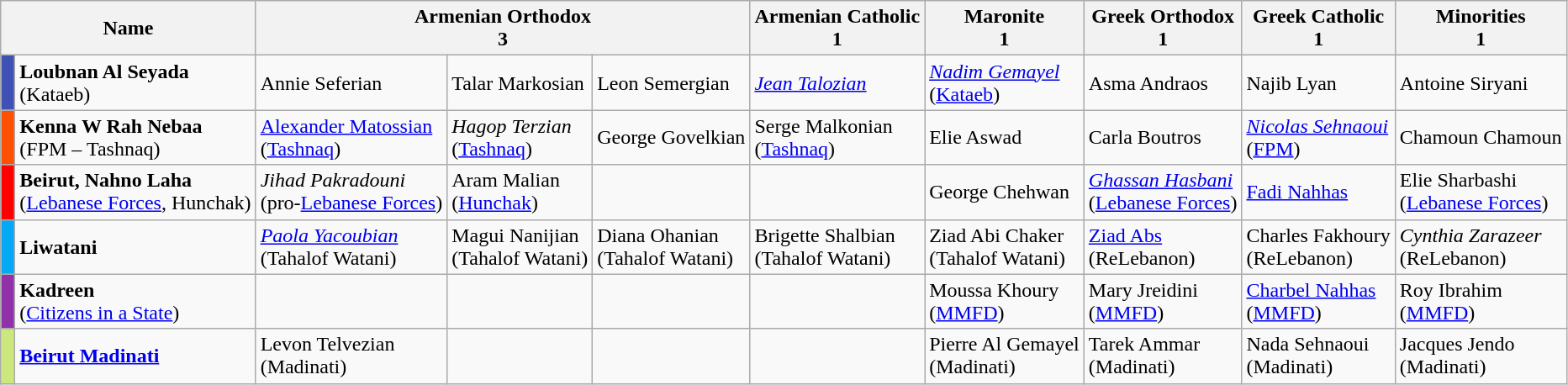<table class="wikitable">
<tr>
<th colspan="2">Name</th>
<th colspan="3">Armenian Orthodox<br>3</th>
<th>Armenian Catholic<br>1</th>
<th>Maronite<br>1</th>
<th>Greek Orthodox<br>1</th>
<th>Greek Catholic<br>1</th>
<th>Minorities<br>1</th>
</tr>
<tr>
<td align=left, style="background-color:#3f51b5"> </td>
<td><strong>Loubnan Al Seyada</strong><br>(Kataeb)</td>
<td>Annie Seferian</td>
<td>Talar Markosian</td>
<td>Leon Semergian</td>
<td><em><a href='#'>Jean Talozian</a></em></td>
<td><em><a href='#'>Nadim Gemayel</a></em><br>(<a href='#'>Kataeb</a>)</td>
<td>Asma Andraos</td>
<td>Najib Lyan</td>
<td>Antoine Siryani</td>
</tr>
<tr>
<td align=left, style="background-color:#fe5000"> </td>
<td><strong>Kenna W Rah Nebaa</strong><br>(FPM – Tashnaq)</td>
<td><a href='#'>Alexander Matossian</a><br>(<a href='#'>Tashnaq</a>)</td>
<td><em>Hagop Terzian</em><br>(<a href='#'>Tashnaq</a>)</td>
<td>George Govelkian</td>
<td>Serge Malkonian<br>(<a href='#'>Tashnaq</a>)</td>
<td>Elie Aswad</td>
<td>Carla Boutros</td>
<td><em><a href='#'>Nicolas Sehnaoui</a></em><br>(<a href='#'>FPM</a>)</td>
<td>Chamoun Chamoun</td>
</tr>
<tr>
<td align=left, style="background-color:#ff0000"> </td>
<td><strong>Beirut, Nahno Laha</strong><br>(<a href='#'>Lebanese Forces</a>, Hunchak)</td>
<td><em>Jihad Pakradouni</em><br>(pro-<a href='#'>Lebanese Forces</a>)</td>
<td>Aram Malian<br>(<a href='#'>Hunchak</a>)</td>
<td></td>
<td></td>
<td>George Chehwan</td>
<td><em><a href='#'>Ghassan Hasbani</a></em><br>(<a href='#'>Lebanese Forces</a>)</td>
<td><a href='#'>Fadi Nahhas</a></td>
<td>Elie Sharbashi<br>(<a href='#'>Lebanese Forces</a>)</td>
</tr>
<tr>
<td align=left, style="background-color:#03a9f4"> </td>
<td><strong>Liwatani</strong></td>
<td><em><a href='#'>Paola Yacoubian</a></em><br>(Tahalof Watani)</td>
<td>Magui Nanijian<br>(Tahalof Watani)</td>
<td>Diana Ohanian<br>(Tahalof Watani)</td>
<td>Brigette Shalbian<br>(Tahalof Watani)</td>
<td>Ziad Abi Chaker<br>(Tahalof Watani)</td>
<td><a href='#'>Ziad Abs</a><br>(ReLebanon)</td>
<td>Charles Fakhoury<br>(ReLebanon)</td>
<td><em>Cynthia Zarazeer</em><br>(ReLebanon)</td>
</tr>
<tr>
<td align=left, style="background-color:#9031aa"> </td>
<td><strong>Kadreen</strong><br>(<a href='#'>Citizens in a State</a>)</td>
<td></td>
<td></td>
<td></td>
<td></td>
<td>Moussa Khoury<br>(<a href='#'>MMFD</a>)</td>
<td>Mary Jreidini<br>(<a href='#'>MMFD</a>)</td>
<td><a href='#'>Charbel Nahhas</a><br>(<a href='#'>MMFD</a>)</td>
<td>Roy Ibrahim<br>(<a href='#'>MMFD</a>)</td>
</tr>
<tr>
<td align=left, style="background-color:#cce77d"> </td>
<td><strong><a href='#'>Beirut Madinati</a></strong></td>
<td>Levon Telvezian<br>(Madinati)</td>
<td></td>
<td></td>
<td></td>
<td>Pierre Al Gemayel<br>(Madinati)</td>
<td>Tarek Ammar<br>(Madinati)</td>
<td>Nada Sehnaoui<br>(Madinati)</td>
<td>Jacques Jendo<br>(Madinati)</td>
</tr>
</table>
